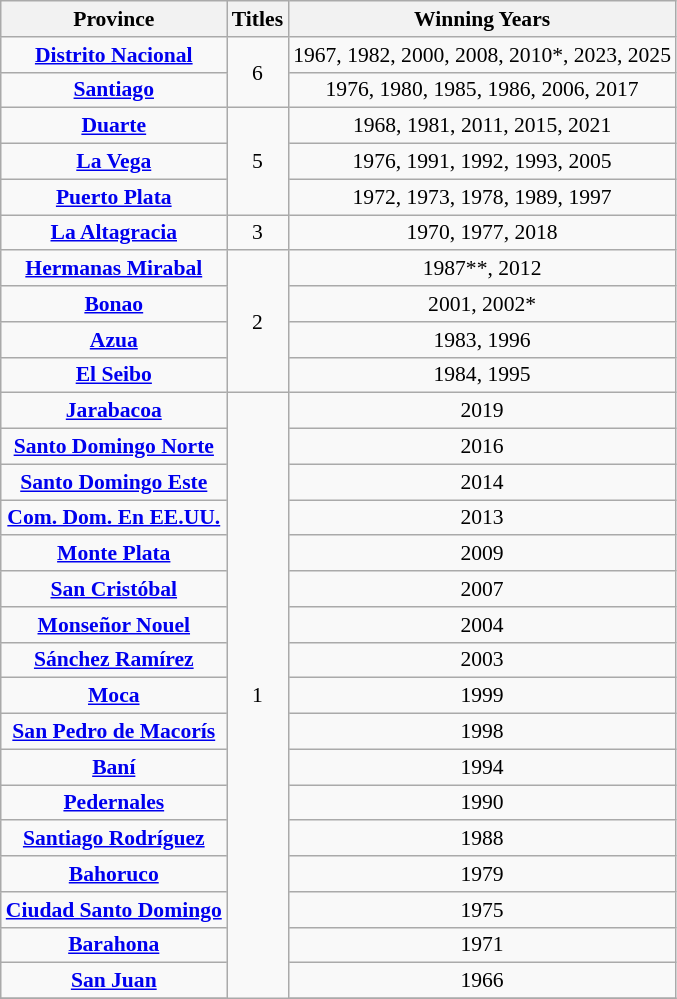<table class="wikitable " style="font-size: 90%; text-align:center;">
<tr>
<th>Province</th>
<th>Titles</th>
<th>Winning Years</th>
</tr>
<tr>
<td><strong><a href='#'>Distrito Nacional</a></strong></td>
<td rowspan="2"  align=center>6</td>
<td>1967, 1982, 2000, 2008, 2010*, 2023, 2025</td>
</tr>
<tr>
<td><strong><a href='#'>Santiago</a></strong></td>
<td>1976, 1980, 1985, 1986, 2006, 2017</td>
</tr>
<tr>
<td><strong><a href='#'>Duarte</a></strong></td>
<td rowspan="3"  align=center>5</td>
<td>1968, 1981, 2011, 2015, 2021</td>
</tr>
<tr>
<td><strong><a href='#'>La Vega</a></strong></td>
<td>1976, 1991, 1992, 1993, 2005</td>
</tr>
<tr>
<td><strong><a href='#'>Puerto Plata</a></strong></td>
<td>1972, 1973, 1978, 1989, 1997</td>
</tr>
<tr>
<td><strong><a href='#'>La Altagracia</a></strong></td>
<td align=center>3</td>
<td>1970, 1977, 2018</td>
</tr>
<tr>
<td><strong><a href='#'>Hermanas Mirabal</a></strong></td>
<td rowspan="4"  align=center>2</td>
<td>1987**, 2012</td>
</tr>
<tr>
<td><strong><a href='#'>Bonao</a></strong></td>
<td>2001, 2002*</td>
</tr>
<tr>
<td><strong><a href='#'>Azua</a></strong></td>
<td>1983, 1996</td>
</tr>
<tr>
<td><strong><a href='#'>El Seibo</a></strong></td>
<td>1984, 1995</td>
</tr>
<tr>
<td><strong><a href='#'>Jarabacoa</a></strong></td>
<td rowspan="18" align=center>1</td>
<td>2019</td>
</tr>
<tr>
<td><strong><a href='#'>Santo Domingo Norte</a></strong></td>
<td>2016</td>
</tr>
<tr>
<td><strong><a href='#'>Santo Domingo Este</a></strong></td>
<td>2014</td>
</tr>
<tr>
<td><strong> <a href='#'>Com. Dom. En EE.UU.</a> </strong></td>
<td>2013</td>
</tr>
<tr>
<td><strong><a href='#'>Monte Plata</a></strong></td>
<td>2009</td>
</tr>
<tr>
<td><strong><a href='#'>San Cristóbal</a></strong></td>
<td>2007</td>
</tr>
<tr>
<td><strong><a href='#'>Monseñor Nouel</a></strong></td>
<td>2004</td>
</tr>
<tr>
<td><strong><a href='#'>Sánchez Ramírez</a></strong></td>
<td>2003</td>
</tr>
<tr>
<td><strong><a href='#'>Moca</a></strong></td>
<td>1999</td>
</tr>
<tr>
<td><strong><a href='#'>San Pedro de Macorís</a></strong></td>
<td>1998</td>
</tr>
<tr>
<td><strong><a href='#'>Baní</a></strong></td>
<td>1994</td>
</tr>
<tr>
<td><strong><a href='#'>Pedernales</a></strong></td>
<td>1990</td>
</tr>
<tr>
<td><strong><a href='#'>Santiago Rodríguez</a></strong></td>
<td>1988</td>
</tr>
<tr>
<td><strong><a href='#'>Bahoruco</a></strong></td>
<td>1979</td>
</tr>
<tr>
<td><strong><a href='#'>Ciudad Santo Domingo</a></strong></td>
<td>1975</td>
</tr>
<tr>
<td><strong><a href='#'>Barahona</a></strong></td>
<td>1971</td>
</tr>
<tr>
<td><strong><a href='#'>San Juan</a></strong></td>
<td>1966</td>
</tr>
<tr>
</tr>
</table>
